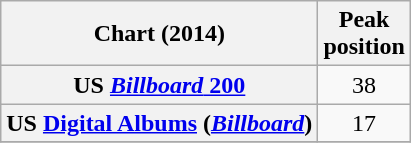<table class="wikitable plainrowheaders sortable">
<tr>
<th>Chart (2014)</th>
<th>Peak<br>position</th>
</tr>
<tr>
<th scope="row">US <a href='#'><em>Billboard</em> 200</a></th>
<td style="text-align:center;">38</td>
</tr>
<tr>
<th scope="row">US <a href='#'>Digital Albums</a> (<a href='#'><em>Billboard</em></a>)</th>
<td style="text-align:center;">17</td>
</tr>
<tr>
</tr>
</table>
